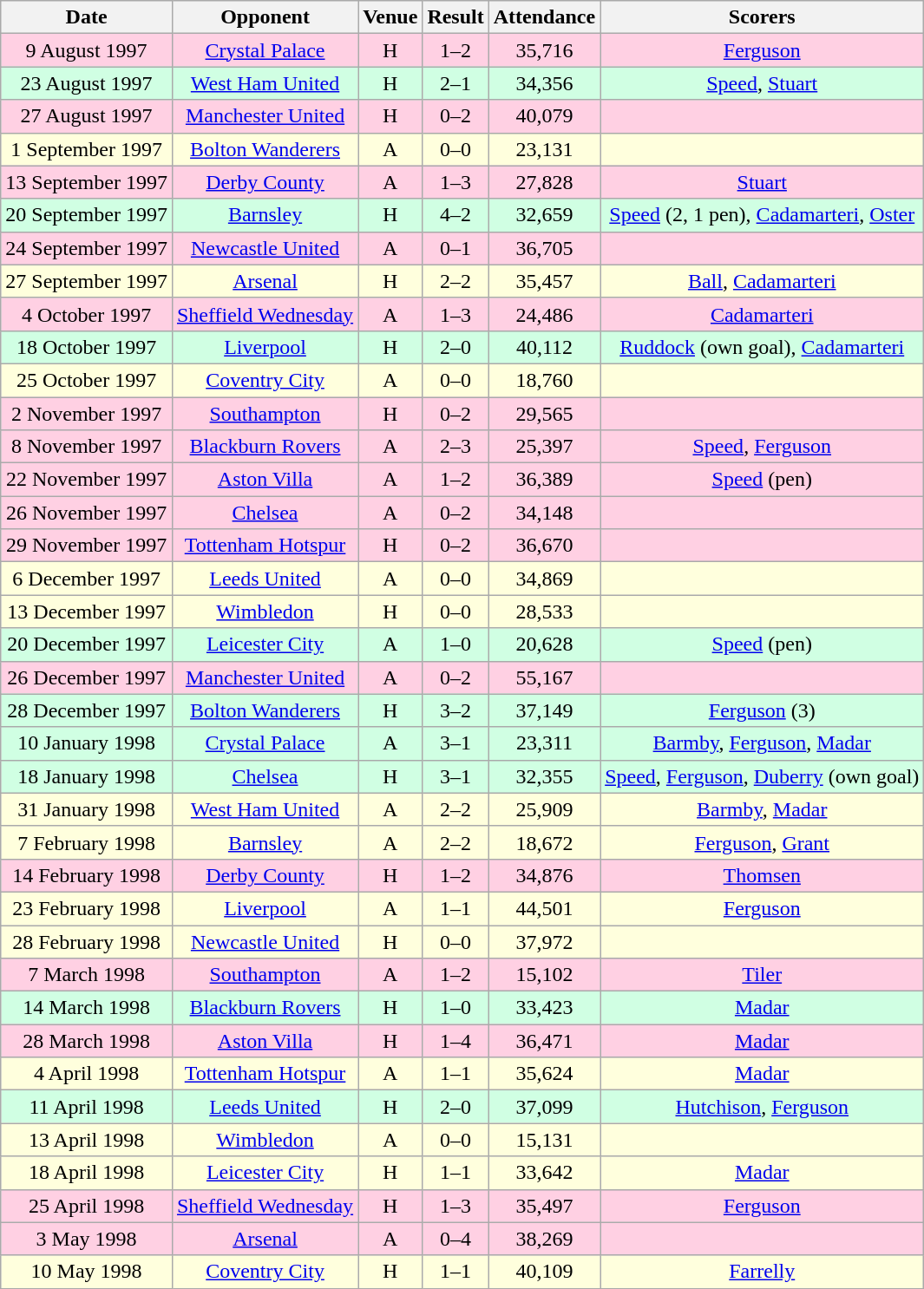<table class="wikitable sortable" style="font-size:100%; text-align:center">
<tr>
<th>Date</th>
<th>Opponent</th>
<th>Venue</th>
<th>Result</th>
<th>Attendance</th>
<th>Scorers</th>
</tr>
<tr style="background-color: #ffd0e3;">
<td>9 August 1997</td>
<td><a href='#'>Crystal Palace</a></td>
<td>H</td>
<td>1–2</td>
<td>35,716</td>
<td><a href='#'>Ferguson</a></td>
</tr>
<tr style="background-color: #d0ffe3;">
<td>23 August 1997</td>
<td><a href='#'>West Ham United</a></td>
<td>H</td>
<td>2–1</td>
<td>34,356</td>
<td><a href='#'>Speed</a>, <a href='#'>Stuart</a></td>
</tr>
<tr style="background-color: #ffd0e3;">
<td>27 August 1997</td>
<td><a href='#'>Manchester United</a></td>
<td>H</td>
<td>0–2</td>
<td>40,079</td>
<td></td>
</tr>
<tr style="background-color: #ffffdd;">
<td>1 September 1997</td>
<td><a href='#'>Bolton Wanderers</a></td>
<td>A</td>
<td>0–0</td>
<td>23,131</td>
<td></td>
</tr>
<tr style="background-color: #ffd0e3;">
<td>13 September 1997</td>
<td><a href='#'>Derby County</a></td>
<td>A</td>
<td>1–3</td>
<td>27,828</td>
<td><a href='#'>Stuart</a></td>
</tr>
<tr style="background-color: #d0ffe3;">
<td>20 September 1997</td>
<td><a href='#'>Barnsley</a></td>
<td>H</td>
<td>4–2</td>
<td>32,659</td>
<td><a href='#'>Speed</a> (2, 1 pen), <a href='#'>Cadamarteri</a>, <a href='#'>Oster</a></td>
</tr>
<tr style="background-color: #ffd0e3;">
<td>24 September 1997</td>
<td><a href='#'>Newcastle United</a></td>
<td>A</td>
<td>0–1</td>
<td>36,705</td>
<td></td>
</tr>
<tr style="background-color: #ffffdd;">
<td>27 September 1997</td>
<td><a href='#'>Arsenal</a></td>
<td>H</td>
<td>2–2</td>
<td>35,457</td>
<td><a href='#'>Ball</a>, <a href='#'>Cadamarteri</a></td>
</tr>
<tr style="background-color: #ffd0e3;">
<td>4 October 1997</td>
<td><a href='#'>Sheffield Wednesday</a></td>
<td>A</td>
<td>1–3</td>
<td>24,486</td>
<td><a href='#'>Cadamarteri</a></td>
</tr>
<tr style="background-color: #d0ffe3;">
<td>18 October 1997</td>
<td><a href='#'>Liverpool</a></td>
<td>H</td>
<td>2–0</td>
<td>40,112</td>
<td><a href='#'>Ruddock</a> (own goal), <a href='#'>Cadamarteri</a></td>
</tr>
<tr style="background-color: #ffffdd;">
<td>25 October 1997</td>
<td><a href='#'>Coventry City</a></td>
<td>A</td>
<td>0–0</td>
<td>18,760</td>
<td></td>
</tr>
<tr style="background-color: #ffd0e3;">
<td>2 November 1997</td>
<td><a href='#'>Southampton</a></td>
<td>H</td>
<td>0–2</td>
<td>29,565</td>
<td></td>
</tr>
<tr style="background-color: #ffd0e3;">
<td>8 November 1997</td>
<td><a href='#'>Blackburn Rovers</a></td>
<td>A</td>
<td>2–3</td>
<td>25,397</td>
<td><a href='#'>Speed</a>, <a href='#'>Ferguson</a></td>
</tr>
<tr style="background-color: #ffd0e3;">
<td>22 November 1997</td>
<td><a href='#'>Aston Villa</a></td>
<td>A</td>
<td>1–2</td>
<td>36,389</td>
<td><a href='#'>Speed</a> (pen)</td>
</tr>
<tr style="background-color: #ffd0e3;">
<td>26 November 1997</td>
<td><a href='#'>Chelsea</a></td>
<td>A</td>
<td>0–2</td>
<td>34,148</td>
<td></td>
</tr>
<tr style="background-color: #ffd0e3;">
<td>29 November 1997</td>
<td><a href='#'>Tottenham Hotspur</a></td>
<td>H</td>
<td>0–2</td>
<td>36,670</td>
<td></td>
</tr>
<tr style="background-color: #ffffdd;">
<td>6 December 1997</td>
<td><a href='#'>Leeds United</a></td>
<td>A</td>
<td>0–0</td>
<td>34,869</td>
<td></td>
</tr>
<tr style="background-color: #ffffdd;">
<td>13 December 1997</td>
<td><a href='#'>Wimbledon</a></td>
<td>H</td>
<td>0–0</td>
<td>28,533</td>
<td></td>
</tr>
<tr style="background-color: #d0ffe3;">
<td>20 December 1997</td>
<td><a href='#'>Leicester City</a></td>
<td>A</td>
<td>1–0</td>
<td>20,628</td>
<td><a href='#'>Speed</a> (pen)</td>
</tr>
<tr style="background-color: #ffd0e3;">
<td>26 December 1997</td>
<td><a href='#'>Manchester United</a></td>
<td>A</td>
<td>0–2</td>
<td>55,167</td>
<td></td>
</tr>
<tr style="background-color: #d0ffe3;">
<td>28 December 1997</td>
<td><a href='#'>Bolton Wanderers</a></td>
<td>H</td>
<td>3–2</td>
<td>37,149</td>
<td><a href='#'>Ferguson</a> (3)</td>
</tr>
<tr style="background-color: #d0ffe3;">
<td>10 January 1998</td>
<td><a href='#'>Crystal Palace</a></td>
<td>A</td>
<td>3–1</td>
<td>23,311</td>
<td><a href='#'>Barmby</a>, <a href='#'>Ferguson</a>, <a href='#'>Madar</a></td>
</tr>
<tr style="background-color: #d0ffe3;">
<td>18 January 1998</td>
<td><a href='#'>Chelsea</a></td>
<td>H</td>
<td>3–1</td>
<td>32,355</td>
<td><a href='#'>Speed</a>, <a href='#'>Ferguson</a>, <a href='#'>Duberry</a> (own goal)</td>
</tr>
<tr style="background-color: #ffffdd;">
<td>31 January 1998</td>
<td><a href='#'>West Ham United</a></td>
<td>A</td>
<td>2–2</td>
<td>25,909</td>
<td><a href='#'>Barmby</a>, <a href='#'>Madar</a></td>
</tr>
<tr style="background-color: #ffffdd;">
<td>7 February 1998</td>
<td><a href='#'>Barnsley</a></td>
<td>A</td>
<td>2–2</td>
<td>18,672</td>
<td><a href='#'>Ferguson</a>, <a href='#'>Grant</a></td>
</tr>
<tr style="background-color: #ffd0e3;">
<td>14 February 1998</td>
<td><a href='#'>Derby County</a></td>
<td>H</td>
<td>1–2</td>
<td>34,876</td>
<td><a href='#'>Thomsen</a></td>
</tr>
<tr style="background-color: #ffffdd;">
<td>23 February 1998</td>
<td><a href='#'>Liverpool</a></td>
<td>A</td>
<td>1–1</td>
<td>44,501</td>
<td><a href='#'>Ferguson</a></td>
</tr>
<tr style="background-color: #ffffdd;">
<td>28 February 1998</td>
<td><a href='#'>Newcastle United</a></td>
<td>H</td>
<td>0–0</td>
<td>37,972</td>
<td></td>
</tr>
<tr style="background-color: #ffd0e3;">
<td>7 March 1998</td>
<td><a href='#'>Southampton</a></td>
<td>A</td>
<td>1–2</td>
<td>15,102</td>
<td><a href='#'>Tiler</a></td>
</tr>
<tr style="background-color: #d0ffe3;">
<td>14 March 1998</td>
<td><a href='#'>Blackburn Rovers</a></td>
<td>H</td>
<td>1–0</td>
<td>33,423</td>
<td><a href='#'>Madar</a></td>
</tr>
<tr style="background-color: #ffd0e3;">
<td>28 March 1998</td>
<td><a href='#'>Aston Villa</a></td>
<td>H</td>
<td>1–4</td>
<td>36,471</td>
<td><a href='#'>Madar</a></td>
</tr>
<tr style="background-color: #ffffdd;">
<td>4 April 1998</td>
<td><a href='#'>Tottenham Hotspur</a></td>
<td>A</td>
<td>1–1</td>
<td>35,624</td>
<td><a href='#'>Madar</a></td>
</tr>
<tr style="background-color: #d0ffe3;">
<td>11 April 1998</td>
<td><a href='#'>Leeds United</a></td>
<td>H</td>
<td>2–0</td>
<td>37,099</td>
<td><a href='#'>Hutchison</a>, <a href='#'>Ferguson</a></td>
</tr>
<tr style="background-color: #ffffdd;">
<td>13 April 1998</td>
<td><a href='#'>Wimbledon</a></td>
<td>A</td>
<td>0–0</td>
<td>15,131</td>
<td></td>
</tr>
<tr style="background-color: #ffffdd;">
<td>18 April 1998</td>
<td><a href='#'>Leicester City</a></td>
<td>H</td>
<td>1–1</td>
<td>33,642</td>
<td><a href='#'>Madar</a></td>
</tr>
<tr style="background-color: #ffd0e3;">
<td>25 April 1998</td>
<td><a href='#'>Sheffield Wednesday</a></td>
<td>H</td>
<td>1–3</td>
<td>35,497</td>
<td><a href='#'>Ferguson</a></td>
</tr>
<tr style="background-color: #ffd0e3;">
<td>3 May 1998</td>
<td><a href='#'>Arsenal</a></td>
<td>A</td>
<td>0–4</td>
<td>38,269</td>
<td></td>
</tr>
<tr style="background-color: #ffffdd;">
<td>10 May 1998</td>
<td><a href='#'>Coventry City</a></td>
<td>H</td>
<td>1–1</td>
<td>40,109</td>
<td><a href='#'>Farrelly</a></td>
</tr>
</table>
